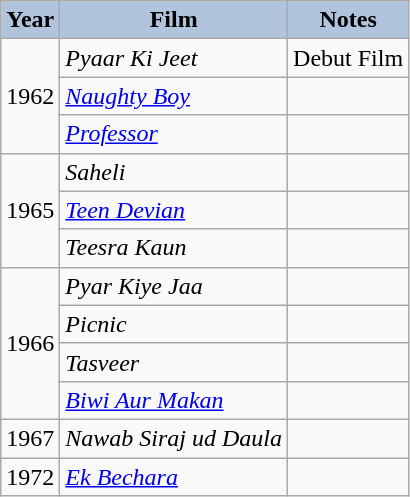<table class="wikitable sortable" style="font-size:100%">
<tr>
<th style="background:#B0C4DE;">Year</th>
<th style="background:#B0C4DE;">Film</th>
<th style="background:#B0C4DE;" class="unsortable">Notes</th>
</tr>
<tr>
<td rowspan="3">1962</td>
<td><em>Pyaar Ki Jeet</em></td>
<td>Debut Film</td>
</tr>
<tr>
<td><em><a href='#'>Naughty Boy</a></em></td>
<td></td>
</tr>
<tr>
<td><em><a href='#'>Professor</a></em></td>
<td></td>
</tr>
<tr>
<td rowspan=3>1965</td>
<td><em>Saheli</em></td>
<td></td>
</tr>
<tr>
<td><em><a href='#'>Teen Devian</a></em></td>
<td></td>
</tr>
<tr>
<td><em>Teesra Kaun</em></td>
<td></td>
</tr>
<tr>
<td rowspan=4>1966</td>
<td><em>Pyar Kiye Jaa</em></td>
<td></td>
</tr>
<tr>
<td><em>Picnic</em></td>
<td></td>
</tr>
<tr>
<td><em>Tasveer</em></td>
<td></td>
</tr>
<tr>
<td><em><a href='#'>Biwi Aur Makan</a></em></td>
<td></td>
</tr>
<tr>
<td>1967</td>
<td><em>Nawab Siraj ud Daula</em></td>
<td></td>
</tr>
<tr>
<td>1972</td>
<td><em><a href='#'>Ek Bechara</a></em></td>
<td></td>
</tr>
</table>
